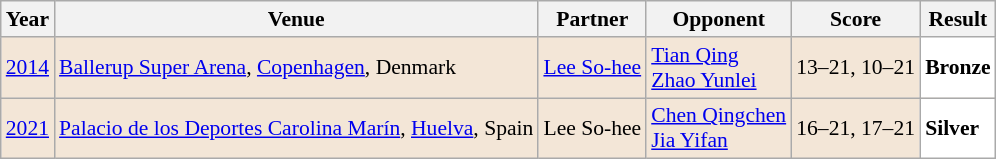<table class="sortable wikitable" style="font-size: 90%;">
<tr>
<th>Year</th>
<th>Venue</th>
<th>Partner</th>
<th>Opponent</th>
<th>Score</th>
<th>Result</th>
</tr>
<tr style="background:#F3E6D7">
<td align="center"><a href='#'>2014</a></td>
<td align="left"><a href='#'>Ballerup Super Arena</a>, <a href='#'>Copenhagen</a>, Denmark</td>
<td align="left"> <a href='#'>Lee So-hee</a></td>
<td align="left"> <a href='#'>Tian Qing</a><br> <a href='#'>Zhao Yunlei</a></td>
<td align="left">13–21, 10–21</td>
<td style="text-align:left; background:white"> <strong>Bronze</strong></td>
</tr>
<tr style="background:#F3E6D7">
<td align="center"><a href='#'>2021</a></td>
<td align="left"><a href='#'>Palacio de los Deportes Carolina Marín</a>, <a href='#'>Huelva</a>, Spain</td>
<td align="left"> Lee So-hee</td>
<td align="left"> <a href='#'>Chen Qingchen</a><br> <a href='#'>Jia Yifan</a></td>
<td align="left">16–21, 17–21</td>
<td style="text-align:left; background:white"> <strong>Silver</strong></td>
</tr>
</table>
